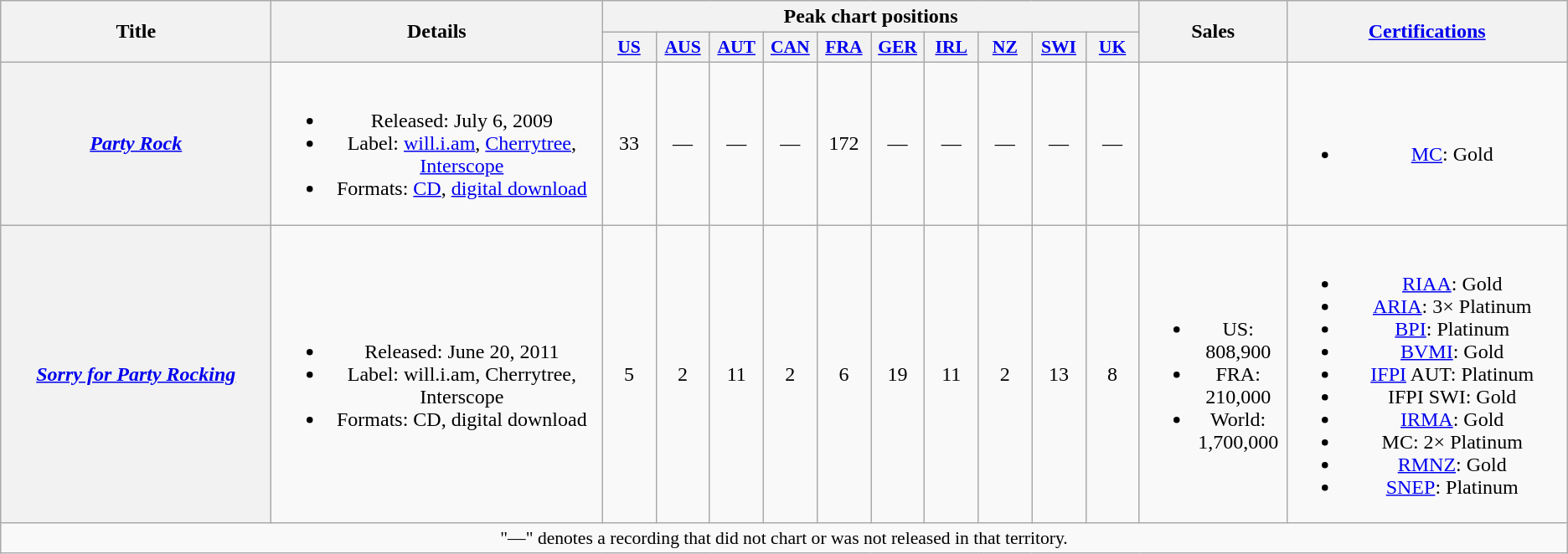<table class="wikitable plainrowheaders" style="text-align:center;">
<tr>
<th scope="col" rowspan="2" style="width:13em;">Title</th>
<th scope="col" rowspan="2" style="width:16em;">Details</th>
<th scope="col" colspan="10">Peak chart positions</th>
<th scope="col" rowspan="2">Sales</th>
<th scope="col" rowspan="2" style="width:13.5em;"><a href='#'>Certifications</a></th>
</tr>
<tr>
<th scope="col" style="width:2.5em;font-size:90%;"><a href='#'>US</a><br></th>
<th scope="col" style="width:2.5em;font-size:90%;"><a href='#'>AUS</a><br></th>
<th scope="col" style="width:2.5em;font-size:90%;"><a href='#'>AUT</a><br></th>
<th scope="col" style="width:2.5em;font-size:90%;"><a href='#'>CAN</a><br></th>
<th scope="col" style="width:2.5em;font-size:90%;"><a href='#'>FRA</a><br></th>
<th scope="col" style="width:2.5em;font-size:90%;"><a href='#'>GER</a><br></th>
<th scope="col" style="width:2.5em;font-size:90%;"><a href='#'>IRL</a><br></th>
<th scope="col" style="width:2.5em;font-size:90%;"><a href='#'>NZ</a><br></th>
<th scope="col" style="width:2.5em;font-size:90%;"><a href='#'>SWI</a><br></th>
<th scope="col" style="width:2.5em;font-size:90%;"><a href='#'>UK</a><br></th>
</tr>
<tr>
<th scope="row"><em><a href='#'>Party Rock</a></em></th>
<td><br><ul><li>Released: July 6, 2009</li><li>Label: <a href='#'>will.i.am</a>, <a href='#'>Cherrytree</a>, <a href='#'>Interscope</a></li><li>Formats: <a href='#'>CD</a>, <a href='#'>digital download</a></li></ul></td>
<td>33</td>
<td>—</td>
<td>—</td>
<td>—</td>
<td>172</td>
<td>—</td>
<td>—</td>
<td>—</td>
<td>—</td>
<td>—</td>
<td></td>
<td><br><ul><li><a href='#'>MC</a>: Gold</li></ul></td>
</tr>
<tr>
<th scope="row"><em><a href='#'>Sorry for Party Rocking</a></em></th>
<td><br><ul><li>Released: June 20, 2011</li><li>Label: will.i.am, Cherrytree, Interscope</li><li>Formats: CD, digital download</li></ul></td>
<td>5</td>
<td>2</td>
<td>11</td>
<td>2</td>
<td>6</td>
<td>19</td>
<td>11</td>
<td>2</td>
<td>13</td>
<td>8</td>
<td><br><ul><li>US: 808,900</li><li>FRA: 210,000</li><li>World: 1,700,000</li></ul></td>
<td><br><ul><li><a href='#'>RIAA</a>: Gold</li><li><a href='#'>ARIA</a>: 3× Platinum</li><li><a href='#'>BPI</a>: Platinum</li><li><a href='#'>BVMI</a>: Gold</li><li><a href='#'>IFPI</a> AUT: Platinum</li><li>IFPI SWI: Gold</li><li><a href='#'>IRMA</a>: Gold</li><li>MC: 2× Platinum</li><li><a href='#'>RMNZ</a>: Gold</li><li><a href='#'>SNEP</a>: Platinum</li></ul></td>
</tr>
<tr>
<td colspan="15" style="font-size:90%">"—" denotes a recording that did not chart or was not released in that territory.</td>
</tr>
</table>
